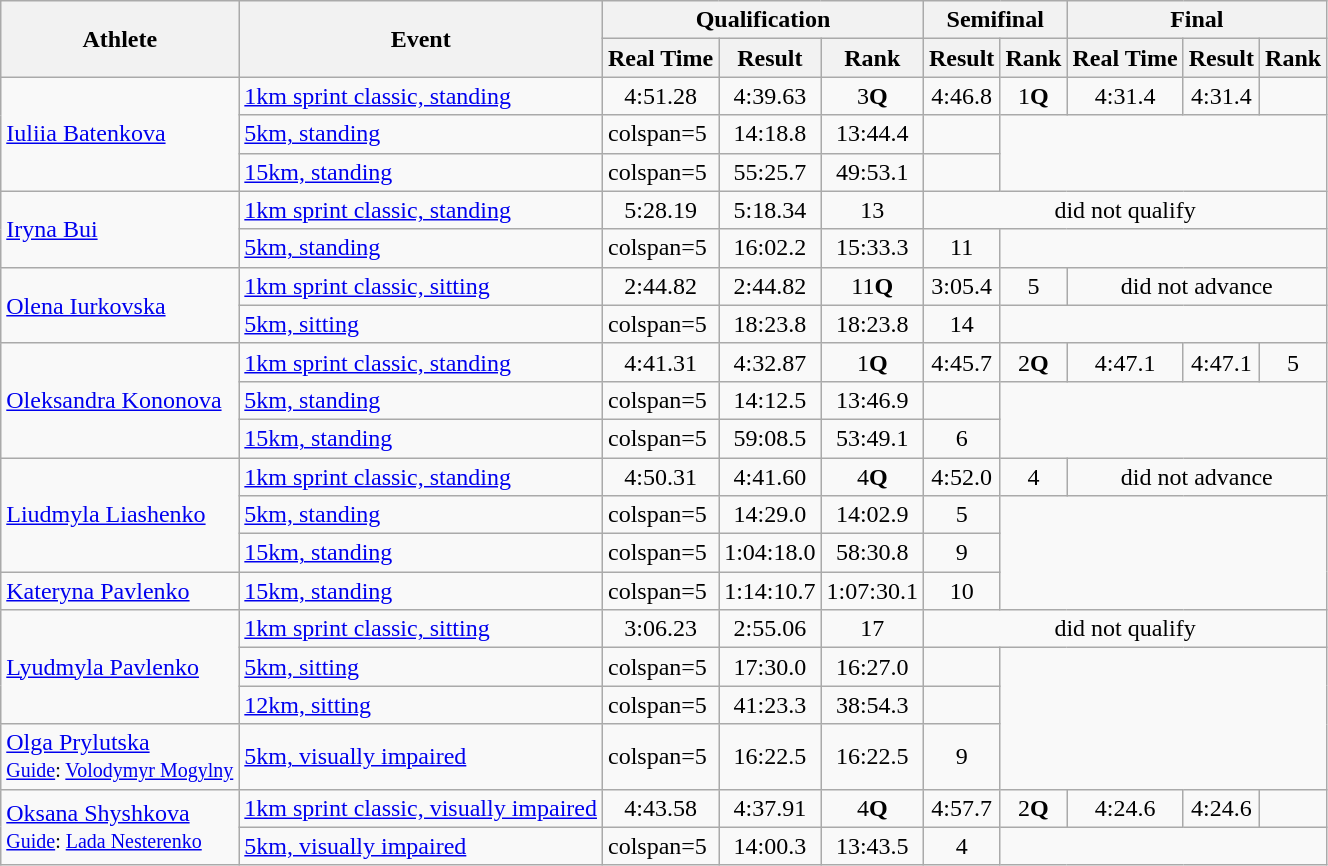<table class="wikitable" style="font-size:100%">
<tr>
<th rowspan="2">Athlete</th>
<th rowspan="2">Event</th>
<th colspan="3">Qualification</th>
<th colspan="2">Semifinal</th>
<th colspan="3">Final</th>
</tr>
<tr>
<th>Real Time</th>
<th>Result</th>
<th>Rank</th>
<th>Result</th>
<th>Rank</th>
<th>Real Time</th>
<th>Result</th>
<th>Rank</th>
</tr>
<tr>
<td rowspan=3><a href='#'>Iuliia Batenkova</a></td>
<td><a href='#'>1km sprint classic, standing</a></td>
<td align="center">4:51.28</td>
<td align="center">4:39.63</td>
<td align="center">3<strong>Q</strong></td>
<td align="center">4:46.8</td>
<td align="center">1<strong>Q</strong></td>
<td align="center">4:31.4</td>
<td align="center">4:31.4</td>
<td align="center"></td>
</tr>
<tr>
<td><a href='#'>5km, standing</a></td>
<td>colspan=5 </td>
<td align="center">14:18.8</td>
<td align="center">13:44.4</td>
<td align="center"></td>
</tr>
<tr>
<td><a href='#'>15km, standing</a></td>
<td>colspan=5 </td>
<td align="center">55:25.7</td>
<td align="center">49:53.1</td>
<td align="center"></td>
</tr>
<tr>
<td rowspan=2><a href='#'>Iryna Bui</a></td>
<td><a href='#'>1km sprint classic, standing</a></td>
<td align="center">5:28.19</td>
<td align="center">5:18.34</td>
<td align="center">13</td>
<td colspan=5 align="center">did not qualify</td>
</tr>
<tr>
<td><a href='#'>5km, standing</a></td>
<td>colspan=5 </td>
<td align="center">16:02.2</td>
<td align="center">15:33.3</td>
<td align="center">11</td>
</tr>
<tr>
<td rowspan=2><a href='#'>Olena Iurkovska</a></td>
<td><a href='#'>1km sprint classic, sitting</a></td>
<td align="center">2:44.82</td>
<td align="center">2:44.82</td>
<td align="center">11<strong>Q</strong></td>
<td align="center">3:05.4</td>
<td align="center">5</td>
<td colspan=3 align="center">did not advance</td>
</tr>
<tr>
<td><a href='#'>5km, sitting</a></td>
<td>colspan=5 </td>
<td align="center">18:23.8</td>
<td align="center">18:23.8</td>
<td align="center">14</td>
</tr>
<tr>
<td rowspan=3><a href='#'>Oleksandra Kononova</a></td>
<td><a href='#'>1km sprint classic, standing</a></td>
<td align="center">4:41.31</td>
<td align="center">4:32.87</td>
<td align="center">1<strong>Q</strong></td>
<td align="center">4:45.7</td>
<td align="center">2<strong>Q</strong></td>
<td align="center">4:47.1</td>
<td align="center">4:47.1</td>
<td align="center">5</td>
</tr>
<tr>
<td><a href='#'>5km, standing</a></td>
<td>colspan=5 </td>
<td align="center">14:12.5</td>
<td align="center">13:46.9</td>
<td align="center"></td>
</tr>
<tr>
<td><a href='#'>15km, standing</a></td>
<td>colspan=5 </td>
<td align="center">59:08.5</td>
<td align="center">53:49.1</td>
<td align="center">6</td>
</tr>
<tr>
<td rowspan=3><a href='#'>Liudmyla Liashenko</a></td>
<td><a href='#'>1km sprint classic, standing</a></td>
<td align="center">4:50.31</td>
<td align="center">4:41.60</td>
<td align="center">4<strong>Q</strong></td>
<td align="center">4:52.0</td>
<td align="center">4</td>
<td colspan=3 align="center">did not advance</td>
</tr>
<tr>
<td><a href='#'>5km, standing</a></td>
<td>colspan=5 </td>
<td align="center">14:29.0</td>
<td align="center">14:02.9</td>
<td align="center">5</td>
</tr>
<tr>
<td><a href='#'>15km, standing</a></td>
<td>colspan=5 </td>
<td align="center">1:04:18.0</td>
<td align="center">58:30.8</td>
<td align="center">9</td>
</tr>
<tr>
<td><a href='#'>Kateryna Pavlenko</a></td>
<td><a href='#'>15km, standing</a></td>
<td>colspan=5 </td>
<td align="center">1:14:10.7</td>
<td align="center">1:07:30.1</td>
<td align="center">10</td>
</tr>
<tr>
<td rowspan=3><a href='#'>Lyudmyla Pavlenko</a></td>
<td><a href='#'>1km sprint classic, sitting</a></td>
<td align="center">3:06.23</td>
<td align="center">2:55.06</td>
<td align="center">17</td>
<td colspan=5 align="center">did not qualify</td>
</tr>
<tr>
<td><a href='#'>5km, sitting</a></td>
<td>colspan=5 </td>
<td align="center">17:30.0</td>
<td align="center">16:27.0</td>
<td align="center"></td>
</tr>
<tr>
<td><a href='#'>12km, sitting</a></td>
<td>colspan=5 </td>
<td align="center">41:23.3</td>
<td align="center">38:54.3</td>
<td align="center"></td>
</tr>
<tr>
<td><a href='#'>Olga Prylutska</a><br><small><a href='#'>Guide</a>: <a href='#'>Volodymyr Mogylny</a></small></td>
<td><a href='#'>5km, visually impaired</a></td>
<td>colspan=5 </td>
<td align="center">16:22.5</td>
<td align="center">16:22.5</td>
<td align="center">9</td>
</tr>
<tr>
<td rowspan=2><a href='#'>Oksana Shyshkova</a><br><small><a href='#'>Guide</a>: <a href='#'>Lada Nesterenko</a></small></td>
<td><a href='#'>1km sprint classic, visually impaired</a></td>
<td align="center">4:43.58</td>
<td align="center">4:37.91</td>
<td align="center">4<strong>Q</strong></td>
<td align="center">4:57.7</td>
<td align="center">2<strong>Q</strong></td>
<td align="center">4:24.6</td>
<td align="center">4:24.6</td>
<td align="center"></td>
</tr>
<tr>
<td><a href='#'>5km, visually impaired</a></td>
<td>colspan=5 </td>
<td align="center">14:00.3</td>
<td align="center">13:43.5</td>
<td align="center">4</td>
</tr>
</table>
